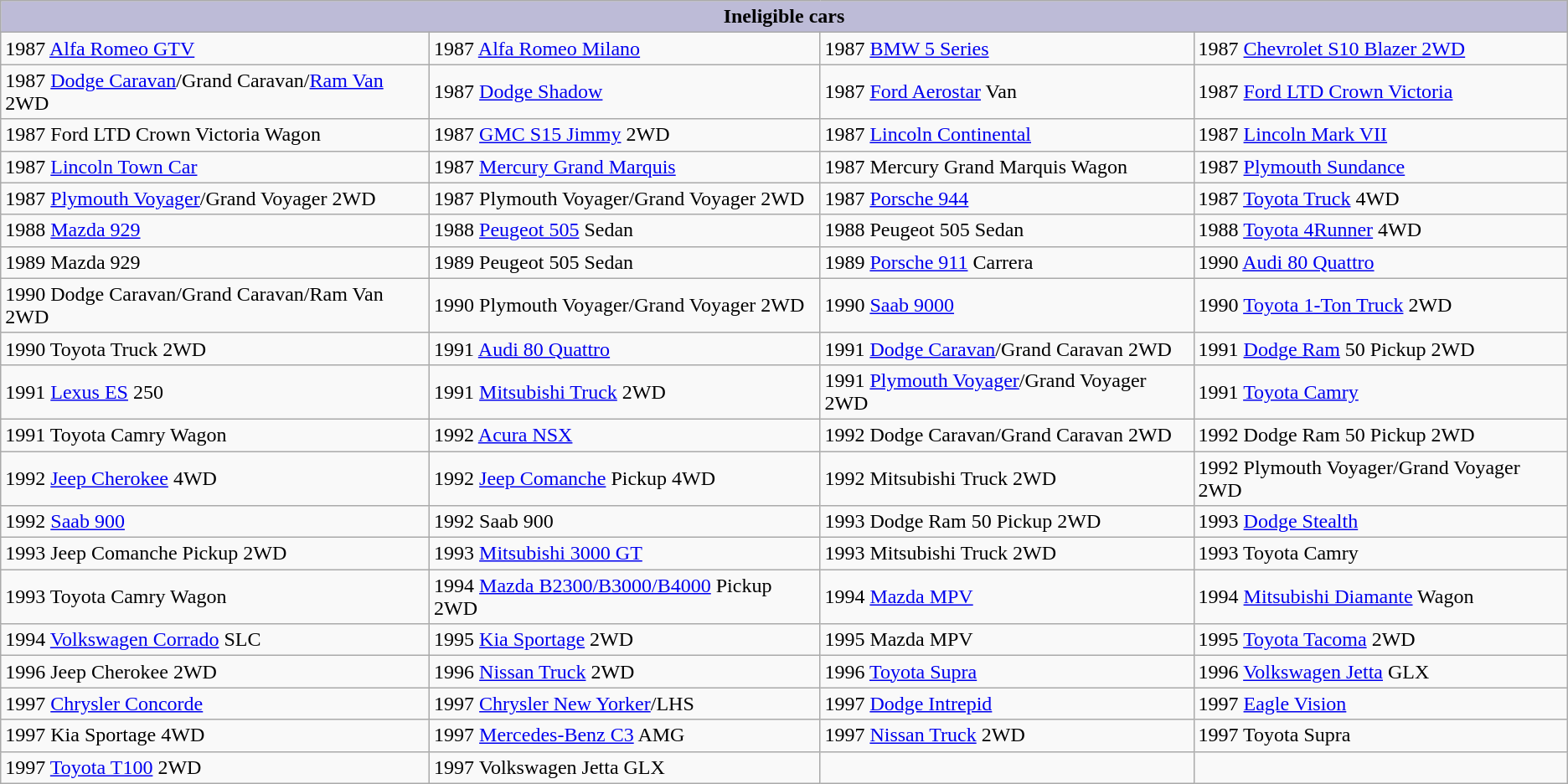<table class="wikitable">
<tr>
<th colspan="4" style="text-align:center; background:#bdbbd7;">Ineligible cars</th>
</tr>
<tr>
<td>1987 <a href='#'>Alfa Romeo GTV</a></td>
<td>1987 <a href='#'>Alfa Romeo Milano</a></td>
<td>1987 <a href='#'>BMW 5 Series</a></td>
<td>1987 <a href='#'>Chevrolet S10 Blazer 2WD</a></td>
</tr>
<tr>
<td>1987 <a href='#'>Dodge Caravan</a>/Grand Caravan/<a href='#'>Ram Van</a> 2WD</td>
<td>1987 <a href='#'>Dodge Shadow</a></td>
<td>1987 <a href='#'>Ford Aerostar</a> Van</td>
<td>1987 <a href='#'>Ford LTD Crown Victoria</a></td>
</tr>
<tr>
<td>1987 Ford LTD Crown Victoria Wagon</td>
<td>1987 <a href='#'>GMC S15 Jimmy</a> 2WD</td>
<td>1987 <a href='#'>Lincoln Continental</a></td>
<td>1987 <a href='#'>Lincoln Mark VII</a></td>
</tr>
<tr>
<td>1987 <a href='#'>Lincoln Town Car</a></td>
<td>1987 <a href='#'>Mercury Grand Marquis</a></td>
<td>1987 Mercury Grand Marquis Wagon</td>
<td>1987 <a href='#'>Plymouth Sundance</a></td>
</tr>
<tr>
<td>1987 <a href='#'>Plymouth Voyager</a>/Grand Voyager 2WD</td>
<td>1987 Plymouth Voyager/Grand Voyager 2WD</td>
<td>1987 <a href='#'>Porsche 944</a></td>
<td>1987 <a href='#'>Toyota Truck</a> 4WD</td>
</tr>
<tr>
<td>1988 <a href='#'>Mazda 929</a></td>
<td>1988 <a href='#'>Peugeot 505</a> Sedan</td>
<td>1988 Peugeot 505 Sedan</td>
<td>1988 <a href='#'>Toyota 4Runner</a> 4WD</td>
</tr>
<tr>
<td>1989 Mazda 929</td>
<td>1989 Peugeot 505 Sedan</td>
<td>1989 <a href='#'>Porsche 911</a> Carrera</td>
<td>1990 <a href='#'>Audi 80 Quattro</a></td>
</tr>
<tr>
<td>1990 Dodge Caravan/Grand Caravan/Ram Van 2WD</td>
<td>1990 Plymouth Voyager/Grand Voyager 2WD</td>
<td>1990 <a href='#'>Saab 9000</a></td>
<td>1990 <a href='#'>Toyota 1-Ton Truck</a> 2WD</td>
</tr>
<tr>
<td>1990 Toyota Truck 2WD</td>
<td>1991 <a href='#'>Audi 80 Quattro</a></td>
<td>1991 <a href='#'>Dodge Caravan</a>/Grand Caravan 2WD</td>
<td>1991 <a href='#'>Dodge Ram</a> 50 Pickup 2WD</td>
</tr>
<tr>
<td>1991 <a href='#'>Lexus ES</a> 250</td>
<td>1991 <a href='#'>Mitsubishi Truck</a> 2WD</td>
<td>1991 <a href='#'>Plymouth Voyager</a>/Grand Voyager 2WD</td>
<td>1991 <a href='#'>Toyota Camry</a></td>
</tr>
<tr>
<td>1991 Toyota Camry Wagon</td>
<td>1992 <a href='#'>Acura NSX</a></td>
<td>1992 Dodge Caravan/Grand Caravan 2WD</td>
<td>1992 Dodge Ram 50 Pickup 2WD</td>
</tr>
<tr>
<td>1992 <a href='#'>Jeep Cherokee</a> 4WD</td>
<td>1992 <a href='#'>Jeep Comanche</a> Pickup 4WD</td>
<td>1992 Mitsubishi Truck 2WD</td>
<td>1992 Plymouth Voyager/Grand Voyager 2WD</td>
</tr>
<tr>
<td>1992 <a href='#'>Saab 900</a></td>
<td>1992 Saab 900</td>
<td>1993 Dodge Ram 50 Pickup 2WD</td>
<td>1993 <a href='#'>Dodge Stealth</a></td>
</tr>
<tr>
<td>1993 Jeep Comanche Pickup 2WD</td>
<td>1993 <a href='#'>Mitsubishi 3000 GT</a></td>
<td>1993 Mitsubishi Truck 2WD</td>
<td>1993 Toyota Camry</td>
</tr>
<tr>
<td>1993 Toyota Camry Wagon</td>
<td>1994 <a href='#'>Mazda B2300/B3000/B4000</a> Pickup 2WD</td>
<td>1994 <a href='#'>Mazda MPV</a></td>
<td>1994 <a href='#'>Mitsubishi Diamante</a> Wagon</td>
</tr>
<tr>
<td>1994 <a href='#'>Volkswagen Corrado</a> SLC</td>
<td>1995 <a href='#'>Kia Sportage</a> 2WD</td>
<td>1995 Mazda MPV</td>
<td>1995 <a href='#'>Toyota Tacoma</a> 2WD</td>
</tr>
<tr>
<td>1996 Jeep Cherokee 2WD</td>
<td>1996 <a href='#'>Nissan Truck</a> 2WD</td>
<td>1996 <a href='#'>Toyota Supra</a></td>
<td>1996 <a href='#'>Volkswagen Jetta</a> GLX</td>
</tr>
<tr>
<td>1997 <a href='#'>Chrysler Concorde</a></td>
<td>1997 <a href='#'>Chrysler New Yorker</a>/LHS</td>
<td>1997 <a href='#'>Dodge Intrepid</a></td>
<td>1997 <a href='#'>Eagle Vision</a></td>
</tr>
<tr>
<td>1997 Kia Sportage 4WD</td>
<td>1997 <a href='#'>Mercedes-Benz C3</a> AMG</td>
<td>1997 <a href='#'>Nissan Truck</a> 2WD</td>
<td>1997 Toyota Supra</td>
</tr>
<tr>
<td>1997 <a href='#'>Toyota T100</a> 2WD</td>
<td>1997 Volkswagen Jetta GLX</td>
<td></td>
<td></td>
</tr>
</table>
